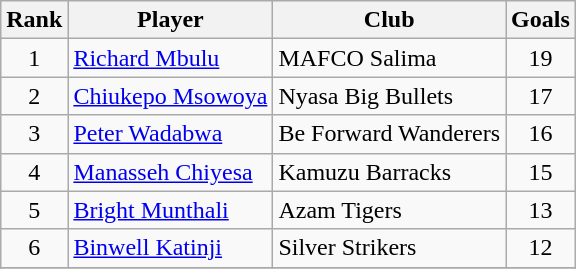<table class="wikitable" style="text-align:center">
<tr>
<th>Rank</th>
<th>Player</th>
<th>Club</th>
<th>Goals</th>
</tr>
<tr>
<td>1</td>
<td align="left"> <a href='#'>Richard Mbulu</a></td>
<td align="left">MAFCO Salima</td>
<td>19</td>
</tr>
<tr>
<td>2</td>
<td align="left"> <a href='#'>Chiukepo Msowoya</a></td>
<td align="left">Nyasa Big Bullets</td>
<td>17</td>
</tr>
<tr>
<td>3</td>
<td align="left"> <a href='#'>Peter Wadabwa</a></td>
<td align="left">Be Forward Wanderers</td>
<td>16</td>
</tr>
<tr>
<td>4</td>
<td align="left"> <a href='#'>Manasseh Chiyesa</a></td>
<td align="left">Kamuzu Barracks</td>
<td>15</td>
</tr>
<tr>
<td>5</td>
<td align="left"> <a href='#'>Bright Munthali</a></td>
<td align="left">Azam Tigers</td>
<td>13</td>
</tr>
<tr>
<td>6</td>
<td align="left"> <a href='#'>Binwell Katinji</a></td>
<td align="left">Silver Strikers</td>
<td>12</td>
</tr>
<tr>
</tr>
</table>
